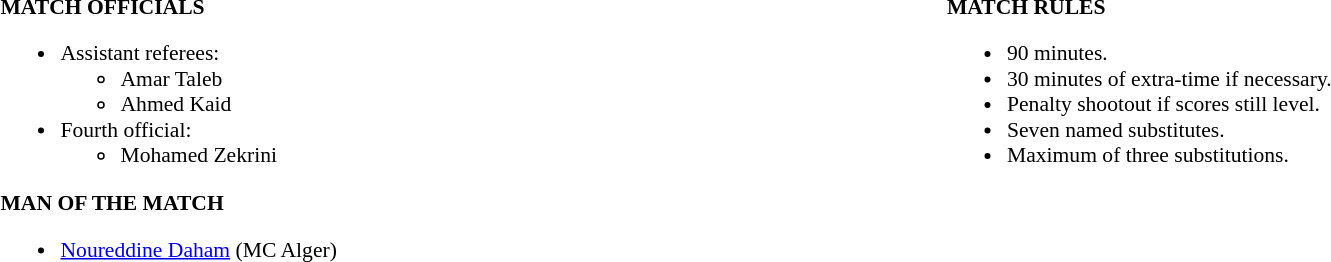<table width=100% style="font-size: 90%">
<tr>
<td width=50% valign=top><br><strong>MATCH OFFICIALS</strong> <ul><li>Assistant referees:<ul><li>Amar Taleb</li><li>Ahmed Kaid</li></ul></li><li>Fourth official:<ul><li>Mohamed Zekrini</li></ul></li></ul><strong>MAN OF THE MATCH</strong><ul><li> <a href='#'>Noureddine Daham</a> (MC Alger)</li></ul></td>
<td style="width:50%; vertical-align:top;"><br><strong>MATCH RULES</strong><ul><li>90 minutes.</li><li>30 minutes of extra-time if necessary.</li><li>Penalty shootout if scores still level.</li><li>Seven named substitutes.</li><li>Maximum of three substitutions.</li></ul></td>
</tr>
</table>
